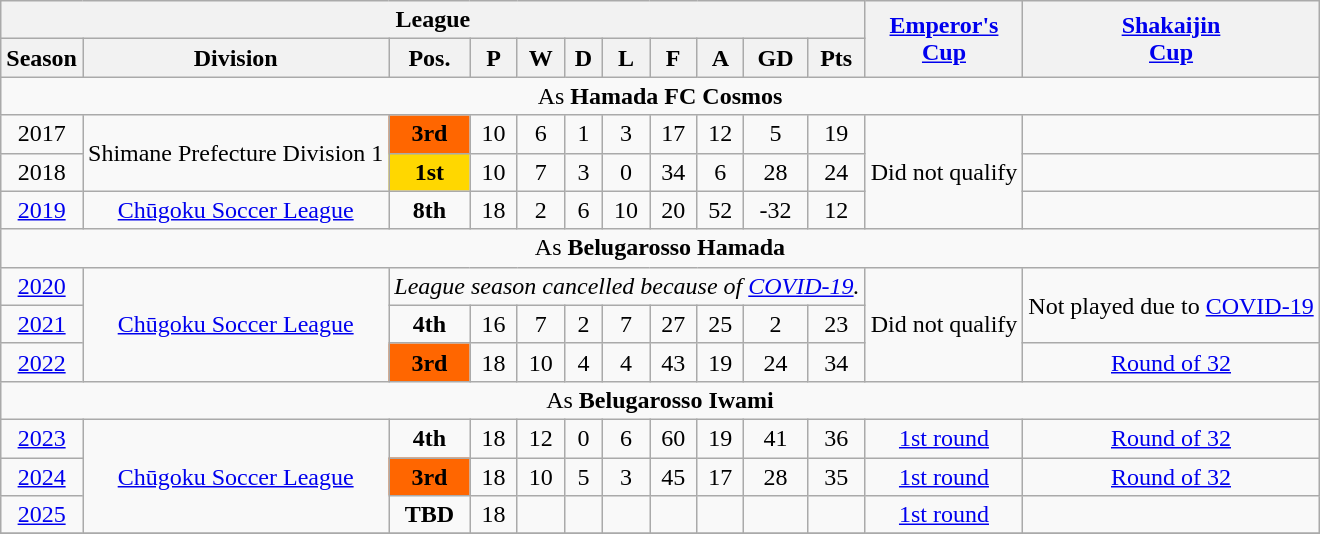<table class="wikitable" style="text-align:center;">
<tr>
<th colspan="11"><strong>League</strong></th>
<th rowspan="2"><a href='#'>Emperor's<br>Cup</a></th>
<th rowspan="2"><a href='#'>Shakaijin<br>Cup</a></th>
</tr>
<tr>
<th>Season</th>
<th>Division</th>
<th>Pos.</th>
<th>P</th>
<th>W</th>
<th>D</th>
<th>L</th>
<th>F</th>
<th>A</th>
<th>GD</th>
<th>Pts</th>
</tr>
<tr>
<td colspan="13">As <strong>Hamada FC Cosmos</strong></td>
</tr>
<tr>
<td>2017</td>
<td rowspan=2>Shimane Prefecture Division 1</td>
<td bgcolor=ff6600><strong>3rd</strong></td>
<td>10</td>
<td>6</td>
<td>1</td>
<td>3</td>
<td>17</td>
<td>12</td>
<td>5</td>
<td>19</td>
<td rowspan=3>Did not qualify</td>
<td></td>
</tr>
<tr>
<td>2018</td>
<td bgcolor=gold><strong>1st</strong></td>
<td>10</td>
<td>7</td>
<td>3</td>
<td>0</td>
<td>34</td>
<td>6</td>
<td>28</td>
<td>24</td>
<td></td>
</tr>
<tr>
<td><a href='#'>2019</a></td>
<td><a href='#'>Chūgoku Soccer League</a></td>
<td><strong>8th</strong></td>
<td>18</td>
<td>2</td>
<td>6</td>
<td>10</td>
<td>20</td>
<td>52</td>
<td>-32</td>
<td>12</td>
<td></td>
</tr>
<tr>
<td colspan="13">As <strong>Belugarosso Hamada</strong></td>
</tr>
<tr>
<td><a href='#'>2020</a></td>
<td rowspan=3><a href='#'>Chūgoku Soccer League</a></td>
<td colspan=9><em>League season cancelled because of <a href='#'>COVID-19</a>.</td>
<td rowspan=3>Did not qualify</td>
<td rowspan=2>Not played due to <a href='#'>COVID-19</a></td>
</tr>
<tr>
<td><a href='#'>2021</a></td>
<td><strong>4th</strong></td>
<td>16</td>
<td>7</td>
<td>2</td>
<td>7</td>
<td>27</td>
<td>25</td>
<td>2</td>
<td>23</td>
</tr>
<tr>
<td><a href='#'>2022</a></td>
<td bgcolor=ff6600><strong>3rd</strong></td>
<td>18</td>
<td>10</td>
<td>4</td>
<td>4</td>
<td>43</td>
<td>19</td>
<td>24</td>
<td>34</td>
<td><a href='#'>Round of 32</a></td>
</tr>
<tr>
<td colspan="13">As <strong>Belugarosso Iwami</strong></td>
</tr>
<tr>
<td><a href='#'>2023</a></td>
<td rowspan=3><a href='#'>Chūgoku Soccer League</a></td>
<td><strong>4th</strong></td>
<td>18</td>
<td>12</td>
<td>0</td>
<td>6</td>
<td>60</td>
<td>19</td>
<td>41</td>
<td>36</td>
<td><a href='#'>1st round</a></td>
<td><a href='#'>Round of 32</a></td>
</tr>
<tr>
<td><a href='#'>2024</a></td>
<td bgcolor=ff6600><strong>3rd</strong></td>
<td>18</td>
<td>10</td>
<td>5</td>
<td>3</td>
<td>45</td>
<td>17</td>
<td>28</td>
<td>35</td>
<td><a href='#'>1st round</a></td>
<td><a href='#'>Round of 32</a></td>
</tr>
<tr>
<td><a href='#'>2025</a></td>
<td><strong>TBD</strong></td>
<td>18</td>
<td></td>
<td></td>
<td></td>
<td></td>
<td></td>
<td></td>
<td></td>
<td><a href='#'>1st round</a></td>
<td></td>
</tr>
<tr>
</tr>
</table>
